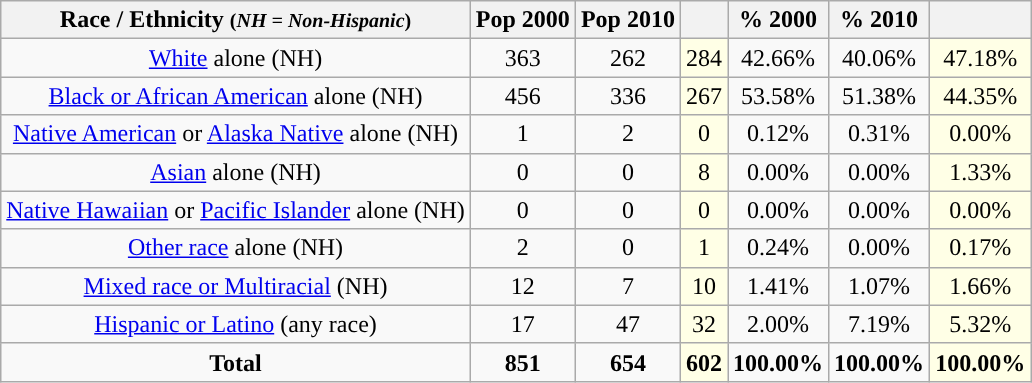<table class="wikitable" style="text-align:center;">
<tr>
<th>Race / Ethnicity <small>(<em>NH = Non-Hispanic</em>)</small></th>
<th>Pop 2000</th>
<th>Pop 2010</th>
<th></th>
<th>% 2000</th>
<th>% 2010</th>
<th></th>
</tr>
<tr>
<td><a href='#'>White</a> alone (NH)</td>
<td>363</td>
<td>262</td>
<td style='background: #ffffe6;'>284</td>
<td>42.66%</td>
<td>40.06%</td>
<td style='background: #ffffe6;'>47.18%</td>
</tr>
<tr>
<td><a href='#'>Black or African American</a> alone (NH)</td>
<td>456</td>
<td>336</td>
<td style='background: #ffffe6;'>267</td>
<td>53.58%</td>
<td>51.38%</td>
<td style='background: #ffffe6;'>44.35%</td>
</tr>
<tr>
<td><a href='#'>Native American</a> or <a href='#'>Alaska Native</a> alone (NH)</td>
<td>1</td>
<td>2</td>
<td style='background: #ffffe6;'>0</td>
<td>0.12%</td>
<td>0.31%</td>
<td style='background: #ffffe6;'>0.00%</td>
</tr>
<tr>
<td><a href='#'>Asian</a> alone (NH)</td>
<td>0</td>
<td>0</td>
<td style='background: #ffffe6;'>8</td>
<td>0.00%</td>
<td>0.00%</td>
<td style='background: #ffffe6;'>1.33%</td>
</tr>
<tr>
<td><a href='#'>Native Hawaiian</a> or <a href='#'>Pacific Islander</a> alone (NH)</td>
<td>0</td>
<td>0</td>
<td style='background: #ffffe6;'>0</td>
<td>0.00%</td>
<td>0.00%</td>
<td style='background: #ffffe6;'>0.00%</td>
</tr>
<tr>
<td><a href='#'>Other race</a> alone (NH)</td>
<td>2</td>
<td>0</td>
<td style='background: #ffffe6;'>1</td>
<td>0.24%</td>
<td>0.00%</td>
<td style='background: #ffffe6;'>0.17%</td>
</tr>
<tr>
<td><a href='#'>Mixed race or Multiracial</a> (NH)</td>
<td>12</td>
<td>7</td>
<td style='background: #ffffe6;'>10</td>
<td>1.41%</td>
<td>1.07%</td>
<td style='background: #ffffe6;'>1.66%</td>
</tr>
<tr>
<td><a href='#'>Hispanic or Latino</a> (any race)</td>
<td>17</td>
<td>47</td>
<td style='background: #ffffe6;'>32</td>
<td>2.00%</td>
<td>7.19%</td>
<td style='background: #ffffe6;'>5.32%</td>
</tr>
<tr>
<td><strong>Total</strong></td>
<td><strong>851</strong></td>
<td><strong>654</strong></td>
<td style='background: #ffffe6;'><strong>602</strong></td>
<td><strong>100.00%</strong></td>
<td><strong>100.00%</strong></td>
<td style='background: #ffffe6;'><strong>100.00%</strong></td>
</tr>
</table>
